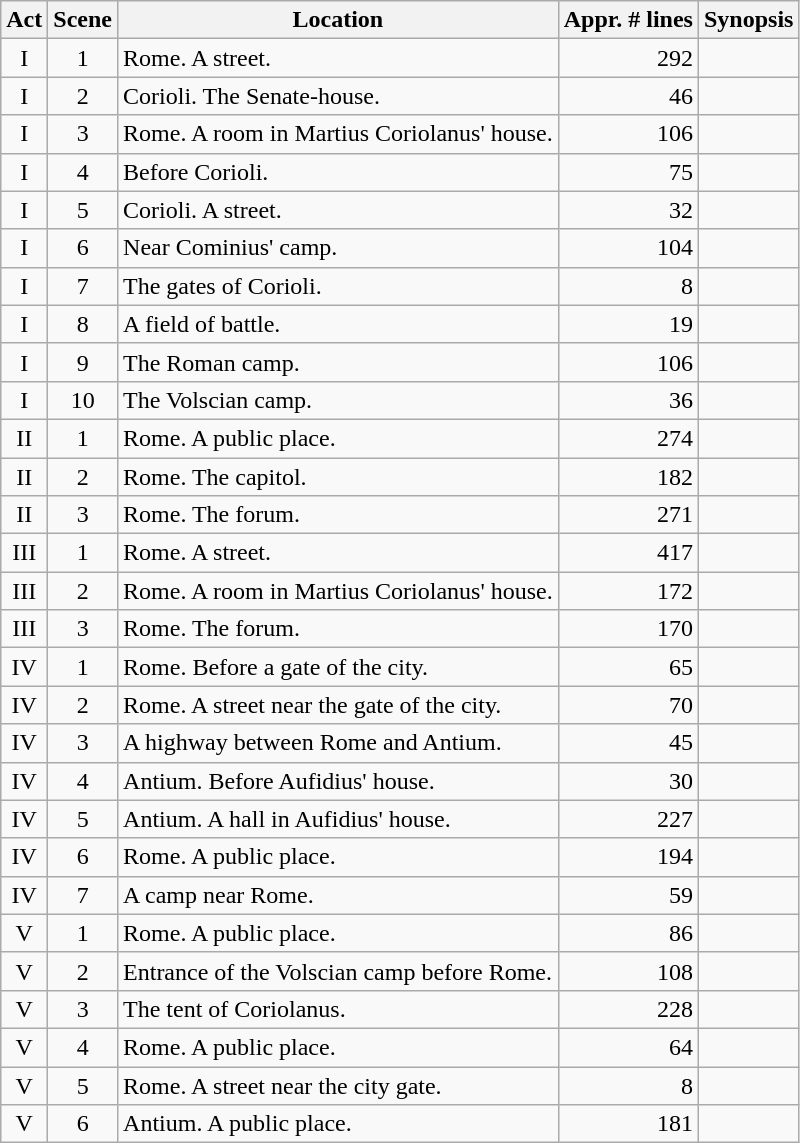<table class="wikitable">
<tr>
<th>Act</th>
<th data-sort-type="number">Scene</th>
<th>Location</th>
<th data-sort-type="number">Appr. # lines</th>
<th>Synopsis</th>
</tr>
<tr>
<td style="text-align:center;">I</td>
<td style="text-align:center;">1</td>
<td>Rome. A street.</td>
<td style="text-align:right;">292</td>
<td></td>
</tr>
<tr>
<td style="text-align:center;">I</td>
<td style="text-align:center;">2</td>
<td>Corioli. The Senate-house.</td>
<td style="text-align:right;">46</td>
<td></td>
</tr>
<tr>
<td style="text-align:center;">I</td>
<td style="text-align:center;">3</td>
<td>Rome. A room in Martius Coriolanus' house.</td>
<td style="text-align:right;">106</td>
<td></td>
</tr>
<tr>
<td style="text-align:center;">I</td>
<td style="text-align:center;">4</td>
<td>Before Corioli.</td>
<td style="text-align:right;">75</td>
<td></td>
</tr>
<tr>
<td style="text-align:center;">I</td>
<td style="text-align:center;">5</td>
<td>Corioli. A street.</td>
<td style="text-align:right;">32</td>
<td></td>
</tr>
<tr>
<td style="text-align:center;">I</td>
<td style="text-align:center;">6</td>
<td>Near Cominius' camp.</td>
<td style="text-align:right;">104</td>
<td></td>
</tr>
<tr>
<td style="text-align:center;">I</td>
<td style="text-align:center;">7</td>
<td>The gates of Corioli.</td>
<td style="text-align:right;">8</td>
<td></td>
</tr>
<tr>
<td style="text-align:center;">I</td>
<td style="text-align:center;">8</td>
<td>A field of battle.</td>
<td style="text-align:right;">19</td>
<td></td>
</tr>
<tr>
<td style="text-align:center;">I</td>
<td style="text-align:center;">9</td>
<td>The Roman camp.</td>
<td style="text-align:right;">106</td>
<td></td>
</tr>
<tr>
<td style="text-align:center;">I</td>
<td style="text-align:center;">10</td>
<td>The Volscian camp.</td>
<td style="text-align:right;">36</td>
<td></td>
</tr>
<tr>
<td style="text-align:center;">II</td>
<td style="text-align:center;">1</td>
<td>Rome. A public place.</td>
<td style="text-align:right;">274</td>
<td></td>
</tr>
<tr>
<td style="text-align:center;">II</td>
<td style="text-align:center;">2</td>
<td>Rome. The capitol.</td>
<td style="text-align:right;">182</td>
<td></td>
</tr>
<tr>
<td style="text-align:center;">II</td>
<td style="text-align:center;">3</td>
<td>Rome. The forum.</td>
<td style="text-align:right;">271</td>
<td></td>
</tr>
<tr>
<td style="text-align:center;">III</td>
<td style="text-align:center;">1</td>
<td>Rome. A street.</td>
<td style="text-align:right;">417</td>
<td></td>
</tr>
<tr>
<td style="text-align:center;">III</td>
<td style="text-align:center;">2</td>
<td>Rome. A room in Martius Coriolanus' house.</td>
<td style="text-align:right;">172</td>
<td></td>
</tr>
<tr>
<td style="text-align:center;">III</td>
<td style="text-align:center;">3</td>
<td>Rome. The forum.</td>
<td style="text-align:right;">170</td>
<td></td>
</tr>
<tr>
<td style="text-align:center;">IV</td>
<td style="text-align:center;">1</td>
<td>Rome. Before a gate of the city.</td>
<td style="text-align:right;">65</td>
<td></td>
</tr>
<tr>
<td style="text-align:center;">IV</td>
<td style="text-align:center;">2</td>
<td>Rome. A street near the gate of the city.</td>
<td style="text-align:right;">70</td>
<td></td>
</tr>
<tr>
<td style="text-align:center;">IV</td>
<td style="text-align:center;">3</td>
<td>A highway between Rome and Antium.</td>
<td style="text-align:right;">45</td>
<td></td>
</tr>
<tr>
<td style="text-align:center;">IV</td>
<td style="text-align:center;">4</td>
<td>Antium. Before Aufidius' house.</td>
<td style="text-align:right;">30</td>
<td></td>
</tr>
<tr>
<td style="text-align:center;">IV</td>
<td style="text-align:center;">5</td>
<td>Antium. A hall in Aufidius' house.</td>
<td style="text-align:right;">227</td>
<td></td>
</tr>
<tr>
<td style="text-align:center;">IV</td>
<td style="text-align:center;">6</td>
<td>Rome. A public place.</td>
<td style="text-align:right;">194</td>
<td></td>
</tr>
<tr>
<td style="text-align:center;">IV</td>
<td style="text-align:center;">7</td>
<td>A camp near Rome.</td>
<td style="text-align:right;">59</td>
<td></td>
</tr>
<tr>
<td style="text-align:center;">V</td>
<td style="text-align:center;">1</td>
<td>Rome. A public place.</td>
<td style="text-align:right;">86</td>
<td></td>
</tr>
<tr>
<td style="text-align:center;">V</td>
<td style="text-align:center;">2</td>
<td>Entrance of the Volscian camp before Rome.</td>
<td style="text-align:right;">108</td>
<td></td>
</tr>
<tr>
<td style="text-align:center;">V</td>
<td style="text-align:center;">3</td>
<td>The tent of Coriolanus.</td>
<td style="text-align:right;">228</td>
<td></td>
</tr>
<tr>
<td style="text-align:center;">V</td>
<td style="text-align:center;">4</td>
<td>Rome. A public place.</td>
<td style="text-align:right;">64</td>
<td></td>
</tr>
<tr>
<td style="text-align:center;">V</td>
<td style="text-align:center;">5</td>
<td>Rome. A street near the city gate.</td>
<td style="text-align:right;">8</td>
<td></td>
</tr>
<tr>
<td style="text-align:center;">V</td>
<td style="text-align:center;">6</td>
<td>Antium. A public place.</td>
<td style="text-align:right;">181</td>
<td></td>
</tr>
</table>
